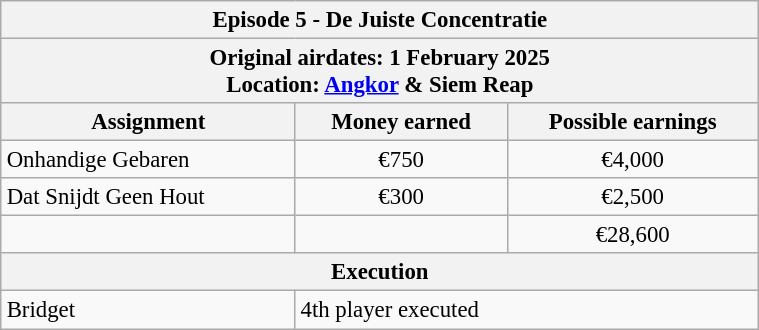<table class="wikitable" style="font-size: 95%; margin: 10px" align="right" width="40%">
<tr>
<th colspan=3>Episode 5 - De Juiste Concentratie</th>
</tr>
<tr>
<th colspan=3>Original airdates: 1 February 2025<br>Location: <a href='#'>Angkor</a> & Siem Reap</th>
</tr>
<tr>
<th>Assignment</th>
<th>Money earned</th>
<th>Possible earnings</th>
</tr>
<tr>
<td>Onhandige Gebaren</td>
<td align="center">€750</td>
<td align="center">€4,000</td>
</tr>
<tr>
<td>Dat Snijdt Geen Hout</td>
<td align="center">€300</td>
<td align="center">€2,500</td>
</tr>
<tr>
<td><strong></strong></td>
<td align="center"><strong></strong></td>
<td align="center">€28,600</td>
</tr>
<tr>
<th colspan=3>Execution</th>
</tr>
<tr>
<td>Bridget</td>
<td colspan="2">4th player executed</td>
</tr>
</table>
